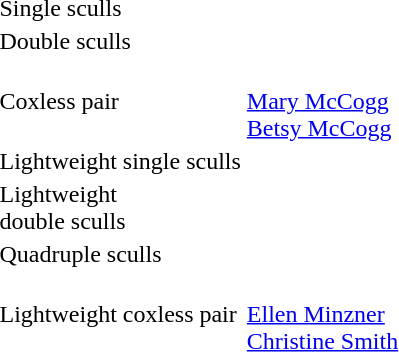<table>
<tr>
<td>Single sculls <br></td>
<td></td>
<td></td>
<td></td>
</tr>
<tr>
<td>Double sculls <br></td>
<td></td>
<td></td>
<td></td>
</tr>
<tr>
<td>Coxless pair <br></td>
<td><br><a href='#'>Mary McCogg</a><br><a href='#'>Betsy McCogg</a></td>
<td></td>
<td></td>
</tr>
<tr>
<td>Lightweight single sculls  <br></td>
<td></td>
<td></td>
<td></td>
</tr>
<tr>
<td>Lightweight<br>double sculls <br></td>
<td></td>
<td></td>
<td></td>
</tr>
<tr>
<td>Quadruple sculls <br></td>
<td></td>
<td></td>
<td></td>
</tr>
<tr>
<td>Lightweight coxless pair  <br></td>
<td><br><a href='#'>Ellen Minzner</a><br><a href='#'>Christine Smith</a></td>
<td></td>
<td></td>
</tr>
</table>
